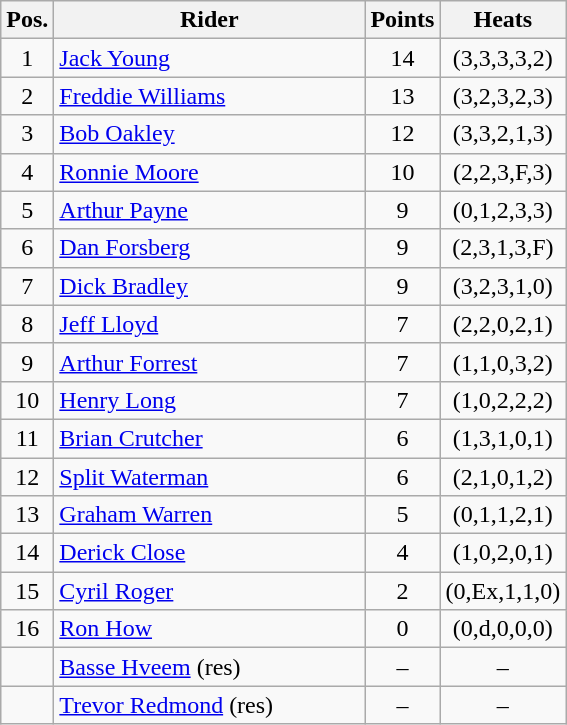<table class=wikitable>
<tr>
<th width=25px>Pos.</th>
<th width=200px>Rider</th>
<th width=40px>Points</th>
<th width=70px>Heats</th>
</tr>
<tr align=center >
<td>1</td>
<td align=left> <a href='#'>Jack Young</a></td>
<td>14</td>
<td>(3,3,3,3,2)</td>
</tr>
<tr align=center >
<td>2</td>
<td align=left> <a href='#'>Freddie Williams</a></td>
<td>13</td>
<td>(3,2,3,2,3)</td>
</tr>
<tr align=center >
<td>3</td>
<td align=left> <a href='#'>Bob Oakley</a></td>
<td>12</td>
<td>(3,3,2,1,3)</td>
</tr>
<tr align=center>
<td>4</td>
<td align=left> <a href='#'>Ronnie Moore</a></td>
<td>10</td>
<td>(2,2,3,F,3)</td>
</tr>
<tr align=center>
<td>5</td>
<td align=left> <a href='#'>Arthur Payne</a></td>
<td>9</td>
<td>(0,1,2,3,3)</td>
</tr>
<tr align=center>
<td>6</td>
<td align=left> <a href='#'>Dan Forsberg</a></td>
<td>9</td>
<td>(2,3,1,3,F)</td>
</tr>
<tr align=center>
<td>7</td>
<td align=left> <a href='#'>Dick Bradley</a></td>
<td>9</td>
<td>(3,2,3,1,0)</td>
</tr>
<tr align=center>
<td>8</td>
<td align=left> <a href='#'>Jeff Lloyd</a></td>
<td>7</td>
<td>(2,2,0,2,1)</td>
</tr>
<tr align=center>
<td>9</td>
<td align=left> <a href='#'>Arthur Forrest</a></td>
<td>7</td>
<td>(1,1,0,3,2)</td>
</tr>
<tr align=center>
<td>10</td>
<td align=left> <a href='#'>Henry Long</a></td>
<td>7</td>
<td>(1,0,2,2,2)</td>
</tr>
<tr align=center>
<td>11</td>
<td align=left> <a href='#'>Brian Crutcher</a></td>
<td>6</td>
<td>(1,3,1,0,1)</td>
</tr>
<tr align=center>
<td>12</td>
<td align=left> <a href='#'>Split Waterman</a></td>
<td>6</td>
<td>(2,1,0,1,2)</td>
</tr>
<tr align=center>
<td>13</td>
<td align=left> <a href='#'>Graham Warren</a></td>
<td>5</td>
<td>(0,1,1,2,1)</td>
</tr>
<tr align=center>
<td>14</td>
<td align=left> <a href='#'>Derick Close</a></td>
<td>4</td>
<td>(1,0,2,0,1)</td>
</tr>
<tr align=center>
<td>15</td>
<td align=left> <a href='#'>Cyril Roger</a></td>
<td>2</td>
<td>(0,Ex,1,1,0)</td>
</tr>
<tr align=center>
<td>16</td>
<td align=left> <a href='#'>Ron How</a></td>
<td>0</td>
<td>(0,d,0,0,0)</td>
</tr>
<tr align=center>
<td></td>
<td align=left> <a href='#'>Basse Hveem</a> (res)</td>
<td>–</td>
<td>–</td>
</tr>
<tr align=center>
<td></td>
<td align=left> <a href='#'>Trevor Redmond</a> (res)</td>
<td>–</td>
<td>–</td>
</tr>
</table>
